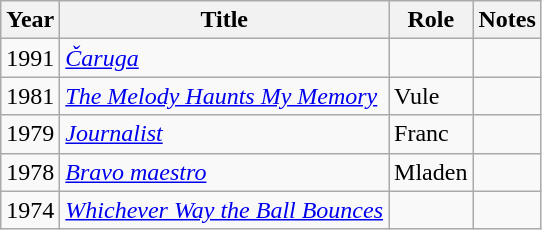<table class="wikitable sortable">
<tr>
<th>Year</th>
<th>Title</th>
<th>Role</th>
<th class="unsortable">Notes</th>
</tr>
<tr>
<td>1991</td>
<td><em><a href='#'>Čaruga</a></em></td>
<td></td>
<td></td>
</tr>
<tr>
<td>1981</td>
<td><em><a href='#'>The Melody Haunts My Memory</a></em></td>
<td>Vule</td>
<td></td>
</tr>
<tr>
<td>1979</td>
<td><em><a href='#'>Journalist</a></em></td>
<td>Franc</td>
<td></td>
</tr>
<tr>
<td>1978</td>
<td><em><a href='#'>Bravo maestro</a></em></td>
<td>Mladen</td>
<td></td>
</tr>
<tr>
<td>1974</td>
<td><em><a href='#'>Whichever Way the Ball Bounces</a></em></td>
<td></td>
<td></td>
</tr>
</table>
